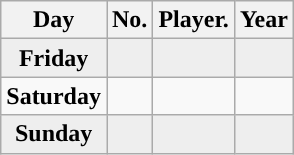<table class="wikitable non-sortable">
<tr>
<th style="text-align:center; ">Day</th>
<th style="text-align:center; ">No.</th>
<th style="text-align:center; ">Player.</th>
<th style="text-align:center; ">Year</th>
</tr>
<tr style="background:#eeeeee;text-align:center;">
<td><strong>Friday</strong></td>
<td></td>
<td></td>
<td></td>
</tr>
<tr style="text-align:center;">
<td><strong>Saturday</strong></td>
<td></td>
<td></td>
<td></td>
</tr>
<tr style="background:#eeeeee;text-align:center;">
<td><strong>Sunday</strong></td>
<td></td>
<td></td>
<td></td>
</tr>
</table>
